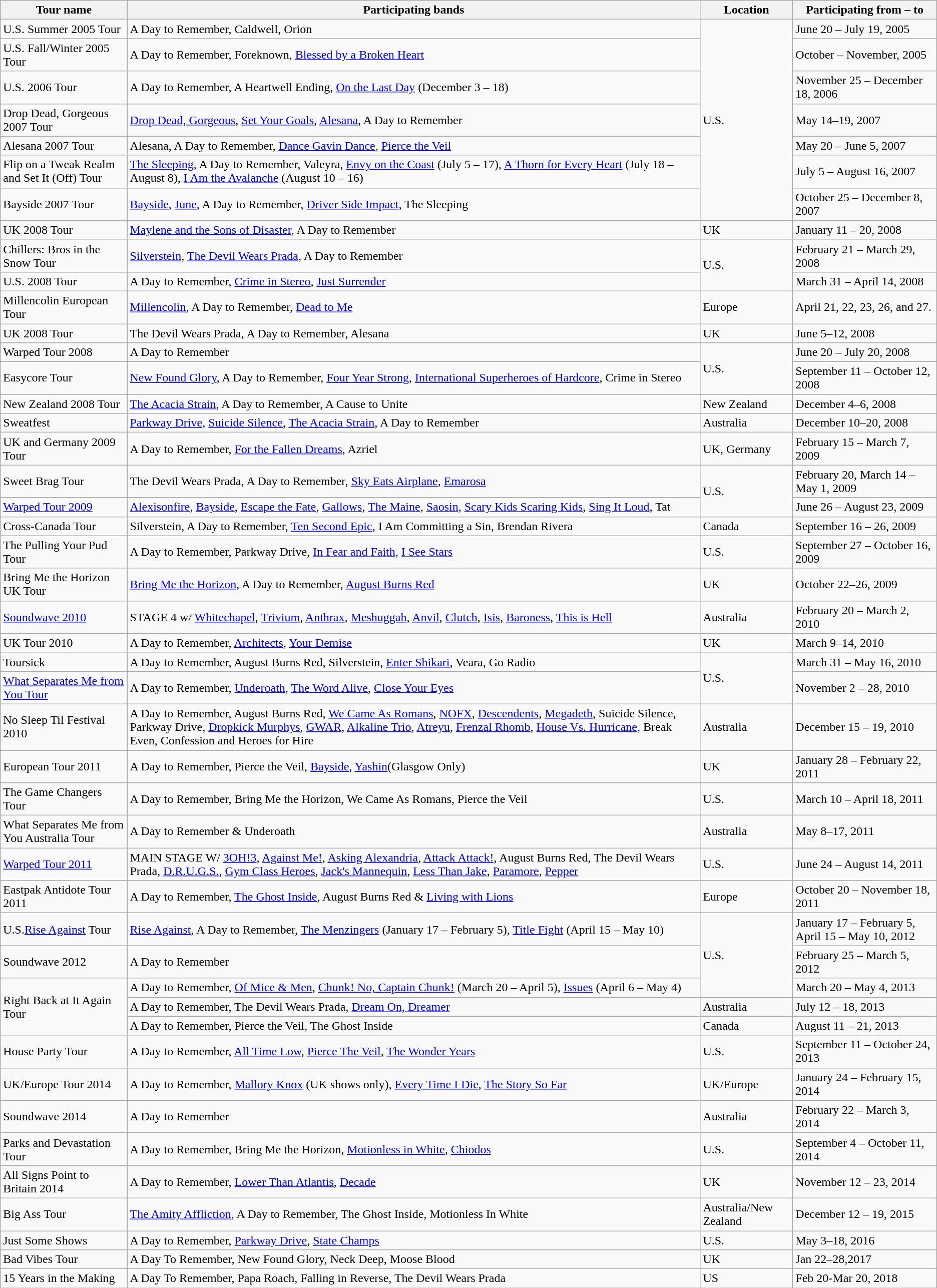<table class="wikitable unsortable">
<tr>
<th>Tour name</th>
<th>Participating bands</th>
<th>Location</th>
<th>Participating from – to</th>
</tr>
<tr>
<td>U.S. Summer 2005 Tour</td>
<td>A Day to Remember, Caldwell, Orion</td>
<td rowspan="7">U.S.</td>
<td>June 20 – July 19, 2005</td>
</tr>
<tr>
<td>U.S. Fall/Winter 2005 Tour</td>
<td>A Day to Remember, Foreknown, <a href='#'>Blessed by a Broken Heart</a></td>
<td>October – November, 2005</td>
</tr>
<tr>
<td>U.S. 2006 Tour</td>
<td>A Day to Remember, A Heartwell Ending, <a href='#'>On the Last Day</a> (December 3 – 18)</td>
<td>November 25 – December 18, 2006</td>
</tr>
<tr>
<td>Drop Dead, Gorgeous 2007 Tour</td>
<td><a href='#'>Drop Dead, Gorgeous</a>, <a href='#'>Set Your Goals</a>, <a href='#'>Alesana</a>, A Day to Remember</td>
<td>May 14–19, 2007</td>
</tr>
<tr>
<td>Alesana 2007 Tour</td>
<td>Alesana, A Day to Remember, <a href='#'>Dance Gavin Dance</a>, <a href='#'>Pierce the Veil</a></td>
<td>May 20 – June 5, 2007</td>
</tr>
<tr>
<td>Flip on a Tweak Realm and Set It (Off) Tour</td>
<td><a href='#'>The Sleeping</a>, A Day to Remember, Valeyra, <a href='#'>Envy on the Coast</a> (July 5 – 17), <a href='#'>A Thorn for Every Heart</a> (July 18 – August 8), <a href='#'>I Am the Avalanche</a> (August 10 – 16)</td>
<td>July 5 – August 16, 2007</td>
</tr>
<tr>
<td>Bayside 2007 Tour</td>
<td><a href='#'>Bayside</a>, <a href='#'>June</a>, A Day to Remember, <a href='#'>Driver Side Impact</a>, The Sleeping</td>
<td>October 25 – December 8, 2007</td>
</tr>
<tr>
<td>UK 2008 Tour</td>
<td><a href='#'>Maylene and the Sons of Disaster</a>, A Day to Remember</td>
<td>UK</td>
<td>January 11 – 20, 2008</td>
</tr>
<tr>
<td>Chillers: Bros in the Snow Tour</td>
<td><a href='#'>Silverstein</a>, <a href='#'>The Devil Wears Prada</a>, A Day to Remember</td>
<td rowspan="2">U.S.</td>
<td>February 21 – March 29, 2008</td>
</tr>
<tr>
<td>U.S. 2008 Tour</td>
<td>A Day to Remember, <a href='#'>Crime in Stereo</a>, <a href='#'>Just Surrender</a></td>
<td>March 31 – April 14, 2008</td>
</tr>
<tr>
<td>Millencolin European Tour</td>
<td><a href='#'>Millencolin</a>, A Day to Remember, <a href='#'>Dead to Me</a></td>
<td>Europe</td>
<td April 2008>April 21, 22, 23, 26, and 27.</td>
</tr>
<tr>
<td>UK 2008 Tour</td>
<td>The Devil Wears Prada, A Day to Remember, Alesana</td>
<td>UK</td>
<td>June 5–12, 2008</td>
</tr>
<tr>
<td>Warped Tour 2008</td>
<td>A Day to Remember</td>
<td rowspan="2">U.S.</td>
<td>June 20 – July 20, 2008</td>
</tr>
<tr>
<td>Easycore Tour</td>
<td><a href='#'>New Found Glory</a>, A Day to Remember, <a href='#'>Four Year Strong</a>, <a href='#'>International Superheroes of Hardcore</a>, Crime in Stereo</td>
<td>September 11 – October 12, 2008</td>
</tr>
<tr>
<td>New Zealand 2008 Tour</td>
<td><a href='#'>The Acacia Strain</a>, A Day to Remember, A Cause to Unite</td>
<td>New Zealand</td>
<td>December 4–6, 2008</td>
</tr>
<tr>
<td>Sweatfest</td>
<td><a href='#'>Parkway Drive</a>, <a href='#'>Suicide Silence</a>, <a href='#'>The Acacia Strain</a>, A Day to Remember</td>
<td>Australia</td>
<td>December 10–20, 2008</td>
</tr>
<tr>
<td>UK and Germany 2009 Tour</td>
<td>A Day to Remember, <a href='#'>For the Fallen Dreams</a>, Azriel</td>
<td>UK, Germany</td>
<td>February 15 – March 7, 2009</td>
</tr>
<tr>
<td>Sweet Brag Tour</td>
<td>The Devil Wears Prada, A Day to Remember, <a href='#'>Sky Eats Airplane</a>, <a href='#'>Emarosa</a></td>
<td rowspan="2">U.S.</td>
<td>February 20, March 14 – May 1, 2009</td>
</tr>
<tr>
<td><a href='#'>Warped Tour 2009</a></td>
<td><a href='#'>Alexisonfire</a>, <a href='#'>Bayside</a>, <a href='#'>Escape the Fate</a>, <a href='#'>Gallows</a>, <a href='#'>The Maine</a>, <a href='#'>Saosin</a>, <a href='#'>Scary Kids Scaring Kids</a>, <a href='#'>Sing It Loud</a>, Tat</td>
<td>June 26 – August 23, 2009</td>
</tr>
<tr>
<td>Cross-Canada Tour</td>
<td>Silverstein, A Day to Remember, <a href='#'>Ten Second Epic</a>, I Am Committing a Sin, Brendan Rivera</td>
<td>Canada</td>
<td>September 16 – 26, 2009</td>
</tr>
<tr>
<td>The Pulling Your Pud Tour</td>
<td>A Day to Remember, Parkway Drive, <a href='#'>In Fear and Faith</a>, <a href='#'>I See Stars</a></td>
<td>U.S.</td>
<td>September 27 – October 16, 2009</td>
</tr>
<tr>
<td>Bring Me the Horizon UK Tour</td>
<td><a href='#'>Bring Me the Horizon</a>, A Day to Remember, <a href='#'>August Burns Red</a></td>
<td>UK</td>
<td>October 22–26, 2009</td>
</tr>
<tr>
<td><a href='#'>Soundwave 2010</a></td>
<td>STAGE 4 w/ <a href='#'>Whitechapel</a>, <a href='#'>Trivium</a>, <a href='#'>Anthrax</a>, <a href='#'>Meshuggah</a>, <a href='#'>Anvil</a>, <a href='#'>Clutch</a>, <a href='#'>Isis</a>, <a href='#'>Baroness</a>, <a href='#'>This is Hell</a></td>
<td>Australia</td>
<td>February 20 – March 2, 2010</td>
</tr>
<tr>
<td>UK Tour 2010</td>
<td>A Day to Remember, <a href='#'>Architects</a>, <a href='#'>Your Demise</a></td>
<td>UK</td>
<td>March 9–14, 2010</td>
</tr>
<tr>
<td>Toursick</td>
<td>A Day to Remember, August Burns Red, Silverstein, <a href='#'>Enter Shikari</a>, Veara, Go Radio</td>
<td rowspan="2">U.S.</td>
<td>March 31 – May 16, 2010</td>
</tr>
<tr>
<td><a href='#'>What Separates Me from You Tour</a></td>
<td>A Day to Remember, <a href='#'>Underoath</a>, <a href='#'>The Word Alive</a>, <a href='#'>Close Your Eyes</a></td>
<td>November 2 – 28, 2010</td>
</tr>
<tr>
<td>No Sleep Til Festival 2010</td>
<td>A Day to Remember, August Burns Red, <a href='#'>We Came As Romans</a>, <a href='#'>NOFX</a>, <a href='#'>Descendents</a>, <a href='#'>Megadeth</a>, Suicide Silence, Parkway Drive, <a href='#'>Dropkick Murphys</a>, <a href='#'>GWAR</a>, <a href='#'>Alkaline Trio</a>, <a href='#'>Atreyu</a>, <a href='#'>Frenzal Rhomb</a>, <a href='#'>House Vs. Hurricane</a>, Break Even, Confession and Heroes for Hire</td>
<td>Australia</td>
<td>December 15 – 19, 2010</td>
</tr>
<tr>
<td>European Tour 2011</td>
<td>A Day to Remember, Pierce the Veil, <a href='#'>Bayside</a>, <a href='#'>Yashin</a>(Glasgow Only)</td>
<td>UK</td>
<td>January 28 – February 22, 2011</td>
</tr>
<tr>
<td>The Game Changers Tour</td>
<td>A Day to Remember, Bring Me the Horizon, We Came As Romans, Pierce the Veil</td>
<td>U.S.</td>
<td>March 10 – April 18, 2011</td>
</tr>
<tr>
<td>What Separates Me from You Australia Tour</td>
<td>A Day to Remember & Underoath</td>
<td>Australia</td>
<td>May 8–17, 2011</td>
</tr>
<tr>
<td><a href='#'>Warped Tour 2011</a></td>
<td>MAIN STAGE W/ <a href='#'>3OH!3</a>, <a href='#'>Against Me!</a>, <a href='#'>Asking Alexandria</a>, <a href='#'>Attack Attack!</a>, August Burns Red, The Devil Wears Prada, <a href='#'>D.R.U.G.S.</a>, <a href='#'>Gym Class Heroes</a>, <a href='#'>Jack's Mannequin</a>, <a href='#'>Less Than Jake</a>, <a href='#'>Paramore</a>, <a href='#'>Pepper</a></td>
<td>U.S.</td>
<td>June 24 – August 14, 2011</td>
</tr>
<tr>
<td>Eastpak Antidote Tour 2011</td>
<td>A Day to Remember, <a href='#'>The Ghost Inside</a>, August Burns Red & <a href='#'>Living with Lions</a></td>
<td>Europe</td>
<td>October 20 – November 18, 2011</td>
</tr>
<tr>
<td>U.S.<a href='#'>Rise Against</a> Tour</td>
<td><a href='#'>Rise Against</a>, A Day to Remember, <a href='#'>The Menzingers</a> (January 17 – February 5), <a href='#'>Title Fight</a> (April 15 – May 10)</td>
<td rowspan="3">U.S.</td>
<td>January 17 – February 5, April 15 – May 10, 2012</td>
</tr>
<tr>
<td>Soundwave 2012</td>
<td>A Day to Remember</td>
<td>February 25 – March 5, 2012</td>
</tr>
<tr>
<td rowspan="3">Right Back at It Again Tour</td>
<td>A Day to Remember, <a href='#'>Of Mice & Men</a>, <a href='#'>Chunk! No, Captain Chunk!</a> (March 20 – April 5), <a href='#'>Issues</a> (April 6 – May 4)</td>
<td>March 20 – May 4, 2013</td>
</tr>
<tr>
<td>A Day to Remember, The Devil Wears Prada, <a href='#'>Dream On, Dreamer</a></td>
<td>Australia</td>
<td>July 12 – 18, 2013</td>
</tr>
<tr>
<td>A Day to Remember, Pierce the Veil, The Ghost Inside</td>
<td>Canada</td>
<td>August 11 – 21, 2013</td>
</tr>
<tr>
<td>House Party Tour</td>
<td>A Day to Remember, <a href='#'>All Time Low</a>, <a href='#'>Pierce The Veil</a>, <a href='#'>The Wonder Years</a></td>
<td>U.S.</td>
<td>September 11 – October 24, 2013</td>
</tr>
<tr>
<td>UK/Europe Tour 2014</td>
<td>A Day to Remember, <a href='#'>Mallory Knox</a> (UK shows only), <a href='#'>Every Time I Die</a>, <a href='#'>The Story So Far</a></td>
<td>UK/Europe</td>
<td>January 24 – February 15, 2014</td>
</tr>
<tr>
<td>Soundwave 2014</td>
<td>A Day to Remember</td>
<td>Australia</td>
<td>February 22 – March 3, 2014</td>
</tr>
<tr>
<td>Parks and Devastation Tour</td>
<td>A Day to Remember, Bring Me the Horizon, <a href='#'>Motionless in White</a>, <a href='#'>Chiodos</a></td>
<td>U.S.</td>
<td>September 4 – October 11, 2014</td>
</tr>
<tr>
<td>All Signs Point to Britain 2014</td>
<td>A Day to Remember, <a href='#'>Lower Than Atlantis</a>,  <a href='#'>Decade</a></td>
<td>UK</td>
<td>November 12 – 23, 2014</td>
</tr>
<tr>
<td>Big Ass Tour</td>
<td><a href='#'>The Amity Affliction</a>, A Day to Remember, The Ghost Inside, Motionless In White</td>
<td>Australia/New Zealand</td>
<td>December 12 – 19, 2015</td>
</tr>
<tr>
<td>Just Some Shows</td>
<td>A Day to Remember, <a href='#'>Parkway Drive</a>,  <a href='#'>State Champs</a></td>
<td>U.S.</td>
<td>May 3–18, 2016</td>
</tr>
<tr>
<td>Bad Vibes Tour</td>
<td>A Day To Remember, New Found Glory, Neck Deep, Moose Blood</td>
<td>UK</td>
<td>Jan 22–28,2017</td>
</tr>
<tr>
<td>15 Years in the Making</td>
<td>A Day To Remember, Papa Roach, Falling in Reverse, The Devil Wears Prada</td>
<td>US</td>
<td>Feb 20-Mar 20, 2018</td>
</tr>
</table>
